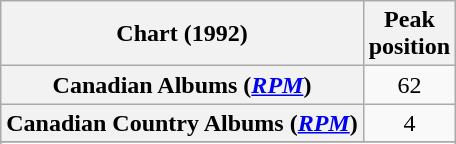<table class="wikitable sortable plainrowheaders" style="text-align:center">
<tr>
<th scope="col">Chart (1992)</th>
<th scope="col">Peak<br>position</th>
</tr>
<tr>
<th scope="row">Canadian Albums (<em><a href='#'>RPM</a></em>)</th>
<td>62</td>
</tr>
<tr>
<th scope="row">Canadian Country Albums (<em><a href='#'>RPM</a></em>)</th>
<td>4</td>
</tr>
<tr>
</tr>
<tr>
</tr>
</table>
